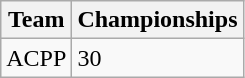<table class="wikitable">
<tr>
<th>Team</th>
<th>Championships</th>
</tr>
<tr>
<td>ACPP</td>
<td>30</td>
</tr>
</table>
